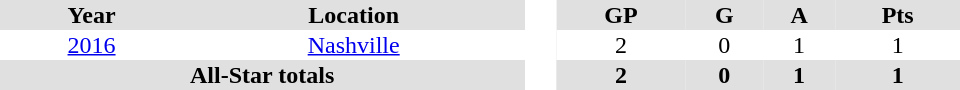<table border="0" cellpadding="1" cellspacing="0" style="text-align:center; width:40em">
<tr style="background:#e0e0e0;">
<th>Year</th>
<th>Location</th>
<th rowspan="99" bgcolor="#ffffff"> </th>
<th>GP</th>
<th>G</th>
<th>A</th>
<th>Pts</th>
</tr>
<tr>
<td><a href='#'>2016</a></td>
<td><a href='#'>Nashville</a></td>
<td>2</td>
<td>0</td>
<td>1</td>
<td>1</td>
</tr>
<tr bgcolor="#e0e0e0">
<th colspan="2">All-Star totals</th>
<th>2</th>
<th>0</th>
<th>1</th>
<th>1</th>
</tr>
</table>
